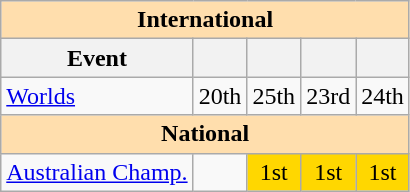<table class="wikitable" style="text-align:center">
<tr>
<th style="background-color: #ffdead; " colspan=5 align=center>International</th>
</tr>
<tr>
<th>Event</th>
<th></th>
<th></th>
<th></th>
<th></th>
</tr>
<tr>
<td align=left><a href='#'>Worlds</a></td>
<td>20th</td>
<td>25th</td>
<td>23rd</td>
<td>24th</td>
</tr>
<tr>
<th style="background-color: #ffdead; " colspan=5 align=center>National</th>
</tr>
<tr>
<td align=left><a href='#'>Australian Champ.</a></td>
<td></td>
<td bgcolor=gold>1st</td>
<td bgcolor=gold>1st</td>
<td bgcolor=gold>1st</td>
</tr>
</table>
